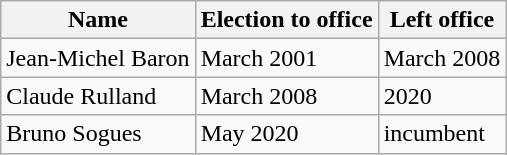<table class="wikitable" border="1">
<tr>
<th>Name</th>
<th>Election to office</th>
<th>Left office</th>
</tr>
<tr>
<td>Jean-Michel Baron</td>
<td>March 2001</td>
<td>March 2008</td>
</tr>
<tr>
<td>Claude Rulland</td>
<td>March 2008</td>
<td>2020</td>
</tr>
<tr>
<td>Bruno Sogues</td>
<td>May 2020</td>
<td>incumbent</td>
</tr>
</table>
